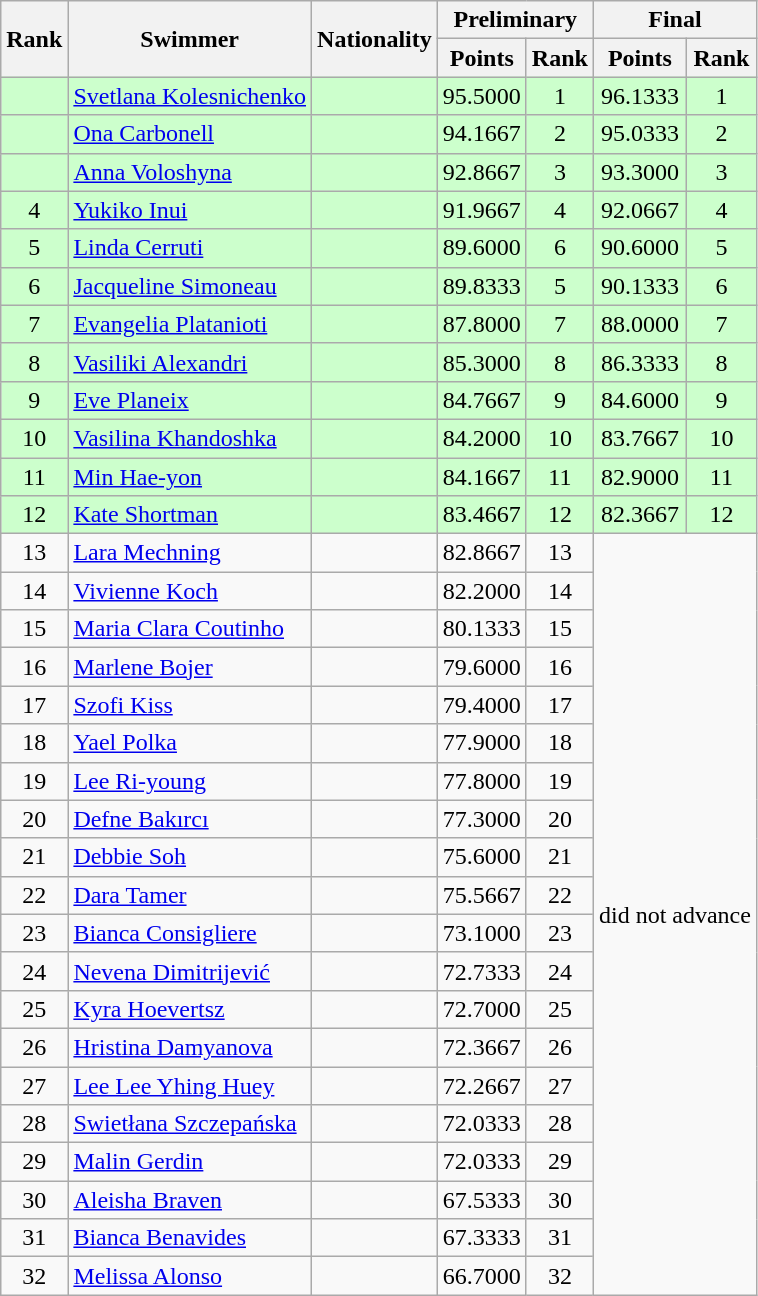<table class="wikitable sortable" style="text-align:center">
<tr>
<th rowspan=2>Rank</th>
<th rowspan=2>Swimmer</th>
<th rowspan=2>Nationality</th>
<th colspan=2>Preliminary</th>
<th colspan=2>Final</th>
</tr>
<tr>
<th>Points</th>
<th>Rank</th>
<th>Points</th>
<th>Rank</th>
</tr>
<tr bgcolor=ccffcc>
<td></td>
<td align=left><a href='#'>Svetlana Kolesnichenko</a></td>
<td align=left></td>
<td>95.5000</td>
<td>1</td>
<td>96.1333</td>
<td>1</td>
</tr>
<tr bgcolor=ccffcc>
<td></td>
<td align=left><a href='#'>Ona Carbonell</a></td>
<td align=left></td>
<td>94.1667</td>
<td>2</td>
<td>95.0333</td>
<td>2</td>
</tr>
<tr bgcolor=ccffcc>
<td></td>
<td align=left><a href='#'>Anna Voloshyna</a></td>
<td align=left></td>
<td>92.8667</td>
<td>3</td>
<td>93.3000</td>
<td>3</td>
</tr>
<tr bgcolor=ccffcc>
<td>4</td>
<td align=left><a href='#'>Yukiko Inui</a></td>
<td align=left></td>
<td>91.9667</td>
<td>4</td>
<td>92.0667</td>
<td>4</td>
</tr>
<tr bgcolor=ccffcc>
<td>5</td>
<td align=left><a href='#'>Linda Cerruti</a></td>
<td align=left></td>
<td>89.6000</td>
<td>6</td>
<td>90.6000</td>
<td>5</td>
</tr>
<tr bgcolor=ccffcc>
<td>6</td>
<td align=left><a href='#'>Jacqueline Simoneau</a></td>
<td align=left></td>
<td>89.8333</td>
<td>5</td>
<td>90.1333</td>
<td>6</td>
</tr>
<tr bgcolor=ccffcc>
<td>7</td>
<td align=left><a href='#'>Evangelia Platanioti</a></td>
<td align=left></td>
<td>87.8000</td>
<td>7</td>
<td>88.0000</td>
<td>7</td>
</tr>
<tr bgcolor=ccffcc>
<td>8</td>
<td align=left><a href='#'>Vasiliki Alexandri</a></td>
<td align=left></td>
<td>85.3000</td>
<td>8</td>
<td>86.3333</td>
<td>8</td>
</tr>
<tr bgcolor=ccffcc>
<td>9</td>
<td align=left><a href='#'>Eve Planeix</a></td>
<td align=left></td>
<td>84.7667</td>
<td>9</td>
<td>84.6000</td>
<td>9</td>
</tr>
<tr bgcolor=ccffcc>
<td>10</td>
<td align=left><a href='#'>Vasilina Khandoshka</a></td>
<td align=left></td>
<td>84.2000</td>
<td>10</td>
<td>83.7667</td>
<td>10</td>
</tr>
<tr bgcolor=ccffcc>
<td>11</td>
<td align=left><a href='#'>Min Hae-yon</a></td>
<td align=left></td>
<td>84.1667</td>
<td>11</td>
<td>82.9000</td>
<td>11</td>
</tr>
<tr bgcolor=ccffcc>
<td>12</td>
<td align=left><a href='#'>Kate Shortman</a></td>
<td align=left></td>
<td>83.4667</td>
<td>12</td>
<td>82.3667</td>
<td>12</td>
</tr>
<tr>
<td>13</td>
<td align=left><a href='#'>Lara Mechning</a></td>
<td align=left></td>
<td>82.8667</td>
<td>13</td>
<td rowspan=20 colspan=2>did not advance</td>
</tr>
<tr>
<td>14</td>
<td align=left><a href='#'>Vivienne Koch</a></td>
<td align=left></td>
<td>82.2000</td>
<td>14</td>
</tr>
<tr>
<td>15</td>
<td align=left><a href='#'>Maria Clara Coutinho</a></td>
<td align=left></td>
<td>80.1333</td>
<td>15</td>
</tr>
<tr>
<td>16</td>
<td align=left><a href='#'>Marlene Bojer</a></td>
<td align=left></td>
<td>79.6000</td>
<td>16</td>
</tr>
<tr>
<td>17</td>
<td align=left><a href='#'>Szofi Kiss</a></td>
<td align=left></td>
<td>79.4000</td>
<td>17</td>
</tr>
<tr>
<td>18</td>
<td align=left><a href='#'>Yael Polka</a></td>
<td align=left></td>
<td>77.9000</td>
<td>18</td>
</tr>
<tr>
<td>19</td>
<td align=left><a href='#'>Lee Ri-young</a></td>
<td align=left></td>
<td>77.8000</td>
<td>19</td>
</tr>
<tr>
<td>20</td>
<td align=left><a href='#'>Defne Bakırcı</a></td>
<td align=left></td>
<td>77.3000</td>
<td>20</td>
</tr>
<tr>
<td>21</td>
<td align=left><a href='#'>Debbie Soh</a></td>
<td align=left></td>
<td>75.6000</td>
<td>21</td>
</tr>
<tr>
<td>22</td>
<td align=left><a href='#'>Dara Tamer</a></td>
<td align=left></td>
<td>75.5667</td>
<td>22</td>
</tr>
<tr>
<td>23</td>
<td align=left><a href='#'>Bianca Consigliere</a></td>
<td align=left></td>
<td>73.1000</td>
<td>23</td>
</tr>
<tr>
<td>24</td>
<td align=left><a href='#'>Nevena Dimitrijević</a></td>
<td align=left></td>
<td>72.7333</td>
<td>24</td>
</tr>
<tr>
<td>25</td>
<td align=left><a href='#'>Kyra Hoevertsz</a></td>
<td align=left></td>
<td>72.7000</td>
<td>25</td>
</tr>
<tr>
<td>26</td>
<td align=left><a href='#'>Hristina Damyanova</a></td>
<td align=left></td>
<td>72.3667</td>
<td>26</td>
</tr>
<tr>
<td>27</td>
<td align=left><a href='#'>Lee Lee Yhing Huey</a></td>
<td align=left></td>
<td>72.2667</td>
<td>27</td>
</tr>
<tr>
<td>28</td>
<td align=left><a href='#'>Swietłana Szczepańska</a></td>
<td align=left></td>
<td>72.0333</td>
<td>28</td>
</tr>
<tr>
<td>29</td>
<td align=left><a href='#'>Malin Gerdin</a></td>
<td align=left></td>
<td>72.0333</td>
<td>29</td>
</tr>
<tr>
<td>30</td>
<td align=left><a href='#'>Aleisha Braven</a></td>
<td align=left></td>
<td>67.5333</td>
<td>30</td>
</tr>
<tr>
<td>31</td>
<td align=left><a href='#'>Bianca Benavides</a></td>
<td align=left></td>
<td>67.3333</td>
<td>31</td>
</tr>
<tr>
<td>32</td>
<td align=left><a href='#'>Melissa Alonso</a></td>
<td align=left></td>
<td>66.7000</td>
<td>32</td>
</tr>
</table>
